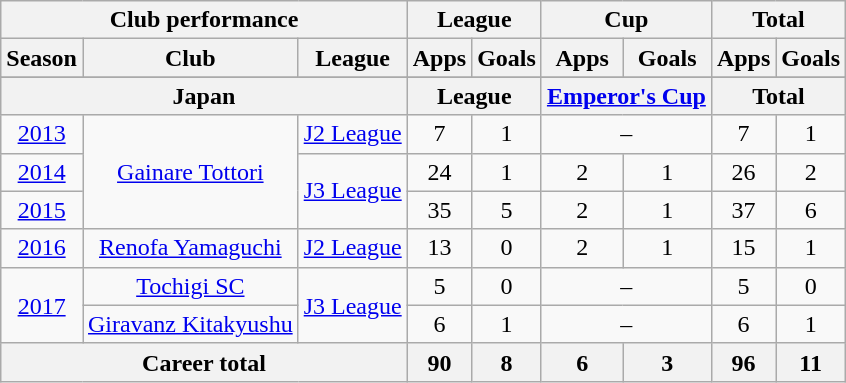<table class="wikitable" style="text-align:center">
<tr>
<th colspan=3>Club performance</th>
<th colspan=2>League</th>
<th colspan=2>Cup</th>
<th colspan=2>Total</th>
</tr>
<tr>
<th>Season</th>
<th>Club</th>
<th>League</th>
<th>Apps</th>
<th>Goals</th>
<th>Apps</th>
<th>Goals</th>
<th>Apps</th>
<th>Goals</th>
</tr>
<tr>
</tr>
<tr>
<th colspan=3>Japan</th>
<th colspan=2>League</th>
<th colspan=2><a href='#'>Emperor's Cup</a></th>
<th colspan=2>Total</th>
</tr>
<tr>
<td><a href='#'>2013</a></td>
<td rowspan="3"><a href='#'>Gainare Tottori</a></td>
<td><a href='#'>J2 League</a></td>
<td>7</td>
<td>1</td>
<td colspan="2">–</td>
<td>7</td>
<td>1</td>
</tr>
<tr>
<td><a href='#'>2014</a></td>
<td rowspan="2"><a href='#'>J3 League</a></td>
<td>24</td>
<td>1</td>
<td>2</td>
<td>1</td>
<td>26</td>
<td>2</td>
</tr>
<tr>
<td><a href='#'>2015</a></td>
<td>35</td>
<td>5</td>
<td>2</td>
<td>1</td>
<td>37</td>
<td>6</td>
</tr>
<tr>
<td><a href='#'>2016</a></td>
<td rowspan="1"><a href='#'>Renofa Yamaguchi</a></td>
<td rowspan="1"><a href='#'>J2 League</a></td>
<td>13</td>
<td>0</td>
<td>2</td>
<td>1</td>
<td>15</td>
<td>1</td>
</tr>
<tr>
<td rowspan="2"><a href='#'>2017</a></td>
<td><a href='#'>Tochigi SC</a></td>
<td rowspan="2"><a href='#'>J3 League</a></td>
<td>5</td>
<td>0</td>
<td colspan="2">–</td>
<td>5</td>
<td>0</td>
</tr>
<tr>
<td rowspan="1"><a href='#'>Giravanz Kitakyushu</a></td>
<td>6</td>
<td>1</td>
<td colspan="2">–</td>
<td>6</td>
<td>1</td>
</tr>
<tr>
<th colspan=3>Career total</th>
<th>90</th>
<th>8</th>
<th>6</th>
<th>3</th>
<th>96</th>
<th>11</th>
</tr>
</table>
